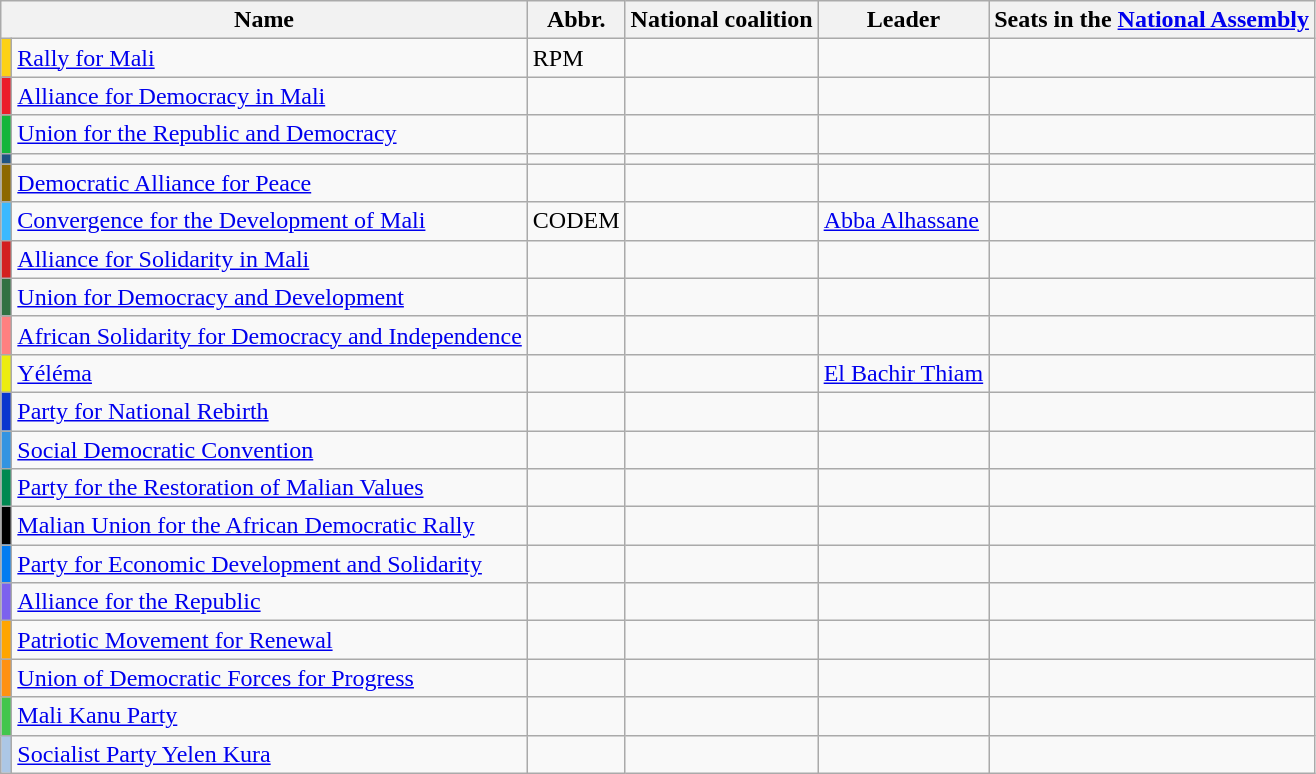<table class="wikitable">
<tr>
<th colspan=2>Name</th>
<th>Abbr.</th>
<th>National coalition</th>
<th>Leader</th>
<th>Seats in the <a href='#'>National Assembly</a></th>
</tr>
<tr>
<td style=background:#FCD116></td>
<td><a href='#'>Rally for Mali</a></td>
<td>RPM</td>
<td></td>
<td></td>
<td></td>
</tr>
<tr>
<td style=background:#EB1D2A></td>
<td><a href='#'>Alliance for Democracy in Mali</a></td>
<td></td>
<td></td>
<td></td>
<td></td>
</tr>
<tr>
<td style=background:#14B53A></td>
<td><a href='#'>Union for the Republic and Democracy</a></td>
<td></td>
<td></td>
<td></td>
<td></td>
</tr>
<tr>
<td style=background:#1F5382></td>
<td></td>
<td></td>
<td></td>
<td></td>
<td></td>
</tr>
<tr>
<td style=background:#8D6800></td>
<td><a href='#'>Democratic Alliance for Peace</a></td>
<td></td>
<td></td>
<td></td>
<td></td>
</tr>
<tr>
<td style=background:#3BB9FF></td>
<td><a href='#'>Convergence for the Development of Mali</a></td>
<td>CODEM</td>
<td></td>
<td><a href='#'>Abba Alhassane</a></td>
<td></td>
</tr>
<tr>
<td style=background:#D32020></td>
<td><a href='#'>Alliance for Solidarity in Mali</a></td>
<td></td>
<td></td>
<td></td>
<td></td>
</tr>
<tr>
<td style=background:#317142></td>
<td><a href='#'>Union for Democracy and Development</a></td>
<td></td>
<td></td>
<td></td>
<td></td>
</tr>
<tr>
<td style=background:#FF8080></td>
<td><a href='#'>African Solidarity for Democracy and Independence</a></td>
<td></td>
<td></td>
<td></td>
<td></td>
</tr>
<tr>
<td style=background:#ECEC0E></td>
<td><a href='#'>Yéléma</a></td>
<td></td>
<td></td>
<td><a href='#'>El Bachir Thiam</a></td>
<td></td>
</tr>
<tr>
<td style=background:#0a37ce></td>
<td><a href='#'>Party for National Rebirth</a></td>
<td></td>
<td></td>
<td></td>
<td></td>
</tr>
<tr>
<td style=background:#3394E1></td>
<td><a href='#'>Social Democratic Convention</a></td>
<td></td>
<td></td>
<td></td>
<td></td>
</tr>
<tr>
<td style=background:#008951></td>
<td><a href='#'>Party for the Restoration of Malian Values</a></td>
<td></td>
<td></td>
<td></td>
<td></td>
</tr>
<tr>
<td style=background:#000000></td>
<td><a href='#'>Malian Union for the African Democratic Rally</a></td>
<td></td>
<td></td>
<td></td>
<td></td>
</tr>
<tr>
<td style=background:#037CF1></td>
<td><a href='#'>Party for Economic Development and Solidarity</a></td>
<td></td>
<td></td>
<td></td>
<td></td>
</tr>
<tr>
<td style=background:#7C61EE></td>
<td><a href='#'>Alliance for the Republic</a></td>
<td></td>
<td></td>
<td></td>
<td></td>
</tr>
<tr>
<td style=background:#FFA500></td>
<td><a href='#'>Patriotic Movement for Renewal</a></td>
<td></td>
<td></td>
<td></td>
<td></td>
</tr>
<tr>
<td style=background:#FF9113></td>
<td><a href='#'>Union of Democratic Forces for Progress</a></td>
<td></td>
<td></td>
<td></td>
<td></td>
</tr>
<tr>
<td style=background:#42C64C></td>
<td><a href='#'>Mali Kanu Party</a></td>
<td></td>
<td></td>
<td></td>
<td></td>
</tr>
<tr>
<td style=background:#ACC7E5></td>
<td><a href='#'>Socialist Party Yelen Kura</a></td>
<td></td>
<td></td>
<td></td>
<td></td>
</tr>
</table>
